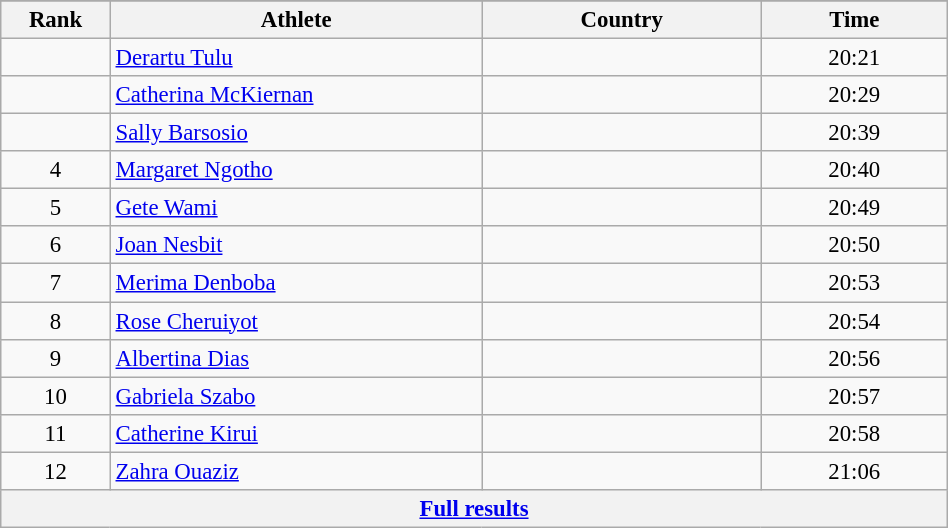<table class="wikitable sortable" style=" text-align:center; font-size:95%;" width="50%">
<tr>
</tr>
<tr>
<th width=5%>Rank</th>
<th width=20%>Athlete</th>
<th width=15%>Country</th>
<th width=10%>Time</th>
</tr>
<tr>
<td align=center></td>
<td align=left><a href='#'>Derartu Tulu</a></td>
<td align=left></td>
<td>20:21</td>
</tr>
<tr>
<td align=center></td>
<td align=left><a href='#'>Catherina McKiernan</a></td>
<td align=left></td>
<td>20:29</td>
</tr>
<tr>
<td align=center></td>
<td align=left><a href='#'>Sally Barsosio</a></td>
<td align=left></td>
<td>20:39</td>
</tr>
<tr>
<td align=center>4</td>
<td align=left><a href='#'>Margaret Ngotho</a></td>
<td align=left></td>
<td>20:40</td>
</tr>
<tr>
<td align=center>5</td>
<td align=left><a href='#'>Gete Wami</a></td>
<td align=left></td>
<td>20:49</td>
</tr>
<tr>
<td align=center>6</td>
<td align=left><a href='#'>Joan Nesbit</a></td>
<td align=left></td>
<td>20:50</td>
</tr>
<tr>
<td align=center>7</td>
<td align=left><a href='#'>Merima Denboba</a></td>
<td align=left></td>
<td>20:53</td>
</tr>
<tr>
<td align=center>8</td>
<td align=left><a href='#'>Rose Cheruiyot</a></td>
<td align=left></td>
<td>20:54</td>
</tr>
<tr>
<td align=center>9</td>
<td align=left><a href='#'>Albertina Dias</a></td>
<td align=left></td>
<td>20:56</td>
</tr>
<tr>
<td align=center>10</td>
<td align=left><a href='#'>Gabriela Szabo</a></td>
<td align=left></td>
<td>20:57</td>
</tr>
<tr>
<td align=center>11</td>
<td align=left><a href='#'>Catherine Kirui</a></td>
<td align=left></td>
<td>20:58</td>
</tr>
<tr>
<td align=center>12</td>
<td align=left><a href='#'>Zahra Ouaziz</a></td>
<td align=left></td>
<td>21:06</td>
</tr>
<tr class="sortbottom">
<th colspan=4 align=center><a href='#'>Full results</a></th>
</tr>
</table>
